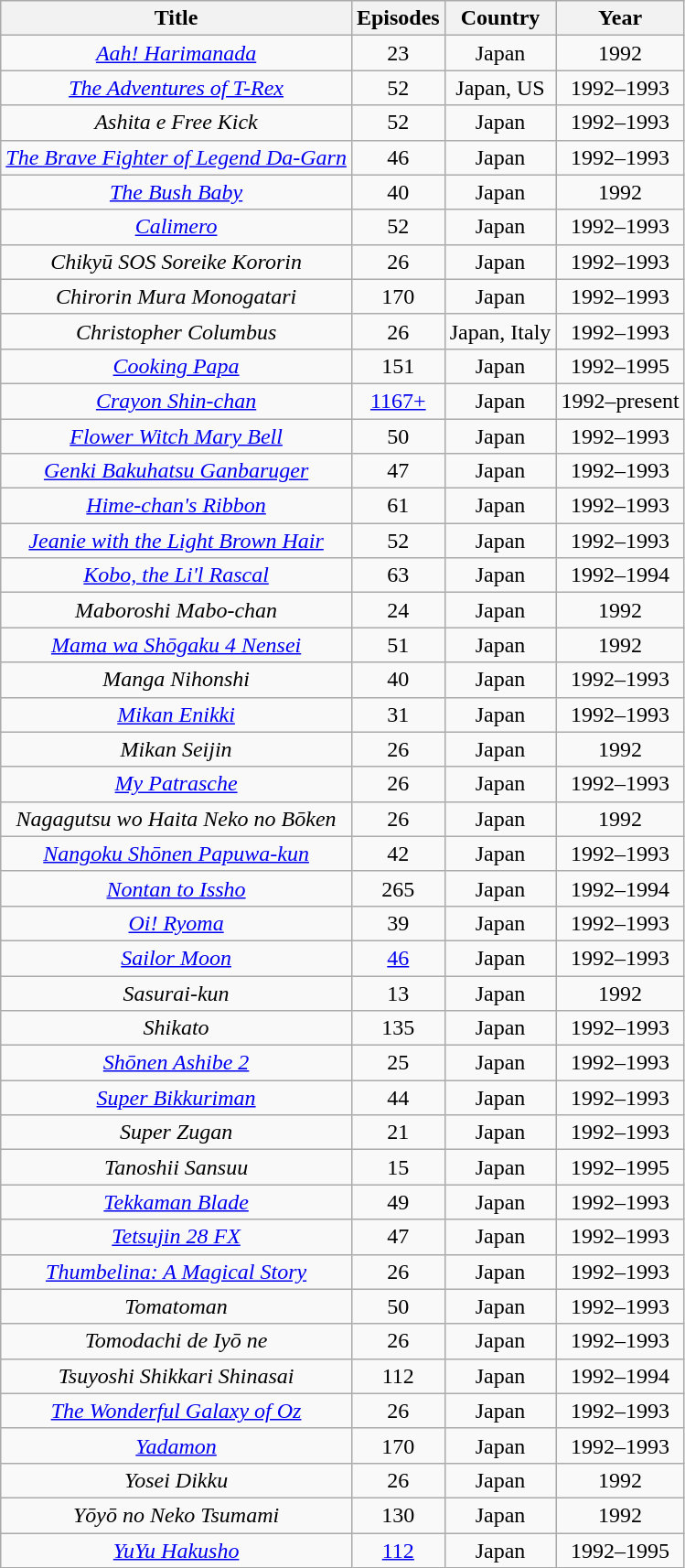<table class="wikitable sortable" style="text-align:center;">
<tr>
<th>Title</th>
<th>Episodes</th>
<th>Country</th>
<th>Year</th>
</tr>
<tr>
<td><em><a href='#'>Aah! Harimanada</a></em></td>
<td>23</td>
<td>Japan</td>
<td>1992</td>
</tr>
<tr>
<td data-sort-value="Adventures of T-Rex"><em><a href='#'>The Adventures of T-Rex</a></em></td>
<td>52</td>
<td>Japan, US</td>
<td>1992–1993</td>
</tr>
<tr>
<td><em>Ashita e Free Kick</em></td>
<td>52</td>
<td>Japan</td>
<td>1992–1993</td>
</tr>
<tr>
<td data-sort-value="Brave Fighter of Legend Da-Garn"><em><a href='#'>The Brave Fighter of Legend Da-Garn</a></em></td>
<td>46</td>
<td>Japan</td>
<td>1992–1993</td>
</tr>
<tr>
<td data-sort-value="Bush Baby"><em><a href='#'>The Bush Baby</a></em></td>
<td>40</td>
<td>Japan</td>
<td>1992</td>
</tr>
<tr>
<td><em><a href='#'>Calimero</a></em></td>
<td>52</td>
<td>Japan</td>
<td>1992–1993</td>
</tr>
<tr>
<td><em>Chikyū SOS Soreike Kororin</em></td>
<td>26</td>
<td>Japan</td>
<td>1992–1993</td>
</tr>
<tr>
<td><em>Chirorin Mura Monogatari</em></td>
<td>170</td>
<td>Japan</td>
<td>1992–1993</td>
</tr>
<tr>
<td><em>Christopher Columbus</em></td>
<td>26</td>
<td>Japan, Italy</td>
<td>1992–1993</td>
</tr>
<tr>
<td><em><a href='#'>Cooking Papa</a></em></td>
<td>151</td>
<td>Japan</td>
<td>1992–1995</td>
</tr>
<tr>
<td><em><a href='#'>Crayon Shin-chan</a></em></td>
<td><a href='#'>1167+</a></td>
<td>Japan</td>
<td>1992–present</td>
</tr>
<tr>
<td><em><a href='#'>Flower Witch Mary Bell</a></em></td>
<td>50</td>
<td>Japan</td>
<td>1992–1993</td>
</tr>
<tr>
<td><em><a href='#'>Genki Bakuhatsu Ganbaruger</a></em></td>
<td>47</td>
<td>Japan</td>
<td>1992–1993</td>
</tr>
<tr>
<td><em><a href='#'>Hime-chan's Ribbon</a></em></td>
<td>61</td>
<td>Japan</td>
<td>1992–1993</td>
</tr>
<tr>
<td><em><a href='#'>Jeanie with the Light Brown Hair</a></em></td>
<td>52</td>
<td>Japan</td>
<td>1992–1993</td>
</tr>
<tr>
<td><em><a href='#'>Kobo, the Li'l Rascal</a></em></td>
<td>63</td>
<td>Japan</td>
<td>1992–1994</td>
</tr>
<tr>
<td><em>Maboroshi Mabo-chan</em></td>
<td>24</td>
<td>Japan</td>
<td>1992</td>
</tr>
<tr>
<td><em><a href='#'>Mama wa Shōgaku 4 Nensei</a></em></td>
<td>51</td>
<td>Japan</td>
<td>1992</td>
</tr>
<tr>
<td><em>Manga Nihonshi</em></td>
<td>40</td>
<td>Japan</td>
<td>1992–1993</td>
</tr>
<tr>
<td><em><a href='#'>Mikan Enikki</a></em></td>
<td>31</td>
<td>Japan</td>
<td>1992–1993</td>
</tr>
<tr>
<td><em>Mikan Seijin</em></td>
<td>26</td>
<td>Japan</td>
<td>1992</td>
</tr>
<tr>
<td><em><a href='#'>My Patrasche</a></em></td>
<td>26</td>
<td>Japan</td>
<td>1992–1993</td>
</tr>
<tr>
<td><em>Nagagutsu wo Haita Neko no Bōken</em></td>
<td>26</td>
<td>Japan</td>
<td>1992</td>
</tr>
<tr>
<td><em><a href='#'>Nangoku Shōnen Papuwa-kun</a></em></td>
<td>42</td>
<td>Japan</td>
<td>1992–1993</td>
</tr>
<tr>
<td><em><a href='#'>Nontan to Issho</a></em></td>
<td>265</td>
<td>Japan</td>
<td>1992–1994</td>
</tr>
<tr>
<td><em><a href='#'>Oi! Ryoma</a></em></td>
<td>39</td>
<td>Japan</td>
<td>1992–1993</td>
</tr>
<tr>
<td><em><a href='#'>Sailor Moon</a></em></td>
<td><a href='#'>46</a></td>
<td>Japan</td>
<td>1992–1993</td>
</tr>
<tr>
<td><em>Sasurai-kun</em></td>
<td>13</td>
<td>Japan</td>
<td>1992</td>
</tr>
<tr>
<td><em>Shikato</em></td>
<td>135</td>
<td>Japan</td>
<td>1992–1993</td>
</tr>
<tr>
<td><em><a href='#'>Shōnen Ashibe 2</a></em></td>
<td>25</td>
<td>Japan</td>
<td>1992–1993</td>
</tr>
<tr>
<td><em><a href='#'>Super Bikkuriman</a></em></td>
<td>44</td>
<td>Japan</td>
<td>1992–1993</td>
</tr>
<tr>
<td><em>Super Zugan</em></td>
<td>21</td>
<td>Japan</td>
<td>1992–1993</td>
</tr>
<tr>
<td><em>Tanoshii Sansuu</em></td>
<td>15</td>
<td>Japan</td>
<td>1992–1995</td>
</tr>
<tr>
<td><em><a href='#'>Tekkaman Blade</a></em></td>
<td>49</td>
<td>Japan</td>
<td>1992–1993</td>
</tr>
<tr>
<td><em><a href='#'>Tetsujin 28 FX</a></em></td>
<td>47</td>
<td>Japan</td>
<td>1992–1993</td>
</tr>
<tr>
<td><em><a href='#'>Thumbelina: A Magical Story</a></em></td>
<td>26</td>
<td>Japan</td>
<td>1992–1993</td>
</tr>
<tr>
<td><em>Tomatoman</em></td>
<td>50</td>
<td>Japan</td>
<td>1992–1993</td>
</tr>
<tr>
<td><em>Tomodachi de Iyō ne</em></td>
<td>26</td>
<td>Japan</td>
<td>1992–1993</td>
</tr>
<tr>
<td><em>Tsuyoshi Shikkari Shinasai</em></td>
<td>112</td>
<td>Japan</td>
<td>1992–1994</td>
</tr>
<tr>
<td data-sort-value="Wonderful Galaxy of Oz"><em><a href='#'>The Wonderful Galaxy of Oz</a></em></td>
<td>26</td>
<td>Japan</td>
<td>1992–1993</td>
</tr>
<tr>
<td><em><a href='#'>Yadamon</a></em></td>
<td>170</td>
<td>Japan</td>
<td>1992–1993</td>
</tr>
<tr>
<td><em>Yosei Dikku</em></td>
<td>26</td>
<td>Japan</td>
<td>1992</td>
</tr>
<tr>
<td><em>Yōyō no Neko Tsumami</em></td>
<td>130</td>
<td>Japan</td>
<td>1992</td>
</tr>
<tr>
<td><em><a href='#'>YuYu Hakusho</a></em></td>
<td><a href='#'>112</a></td>
<td>Japan</td>
<td>1992–1995</td>
</tr>
</table>
